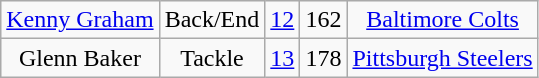<table class=wikitable style="text-align:center">
<tr>
<td><a href='#'>Kenny Graham</a></td>
<td>Back/End</td>
<td><a href='#'>12</a></td>
<td>162</td>
<td><a href='#'>Baltimore Colts</a></td>
</tr>
<tr>
<td>Glenn Baker</td>
<td>Tackle</td>
<td><a href='#'>13</a></td>
<td>178</td>
<td><a href='#'>Pittsburgh Steelers</a></td>
</tr>
</table>
